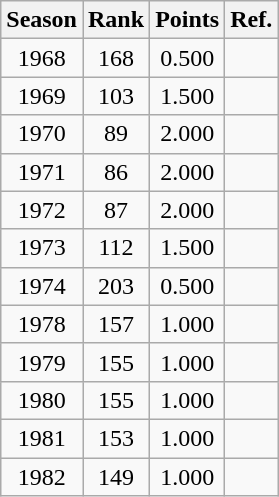<table class="wikitable plainrowheaders sortable" style="text-align:center">
<tr>
<th>Season</th>
<th>Rank</th>
<th>Points</th>
<th>Ref.</th>
</tr>
<tr>
<td>1968</td>
<td>168 </td>
<td>0.500</td>
<td></td>
</tr>
<tr>
<td>1969</td>
<td>103 </td>
<td>1.500</td>
<td></td>
</tr>
<tr>
<td>1970</td>
<td>89 </td>
<td>2.000</td>
<td></td>
</tr>
<tr>
<td>1971</td>
<td>86 </td>
<td>2.000</td>
<td></td>
</tr>
<tr>
<td>1972</td>
<td>87 </td>
<td>2.000</td>
<td></td>
</tr>
<tr>
<td>1973</td>
<td>112 </td>
<td>1.500</td>
<td></td>
</tr>
<tr>
<td>1974</td>
<td>203 </td>
<td>0.500</td>
<td></td>
</tr>
<tr>
<td>1978</td>
<td>157 </td>
<td>1.000</td>
<td></td>
</tr>
<tr>
<td>1979</td>
<td>155 </td>
<td>1.000</td>
<td></td>
</tr>
<tr>
<td>1980</td>
<td>155 </td>
<td>1.000</td>
<td></td>
</tr>
<tr>
<td>1981</td>
<td>153 </td>
<td>1.000</td>
<td></td>
</tr>
<tr>
<td>1982</td>
<td>149 </td>
<td>1.000</td>
<td></td>
</tr>
</table>
